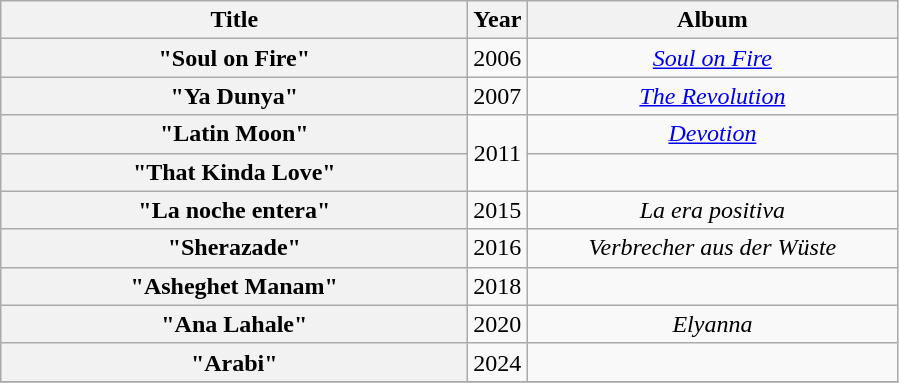<table class="wikitable plainrowheaders" style="text-align:center;">
<tr>
<th scope="col" style="width:19em;">Title</th>
<th scope="col">Year</th>
<th scope="col" style="width:15em;">Album</th>
</tr>
<tr>
<th scope="row">"Soul on Fire"<br></th>
<td>2006</td>
<td><em><a href='#'>Soul on Fire</a></em></td>
</tr>
<tr>
<th scope="row">"Ya Dunya"<br></th>
<td>2007</td>
<td><em><a href='#'>The Revolution</a></em></td>
</tr>
<tr>
<th scope="row">"Latin Moon" <br></th>
<td rowspan="2">2011</td>
<td><em><a href='#'>Devotion</a></em></td>
</tr>
<tr>
<th scope="row">"That Kinda Love" <br></th>
<td></td>
</tr>
<tr>
<th scope="row">"La noche entera" <br></th>
<td>2015</td>
<td><em>La era positiva</em></td>
</tr>
<tr>
<th scope="row">"Sherazade" <br></th>
<td>2016</td>
<td><em>Verbrecher aus der Wüste</em></td>
</tr>
<tr>
<th scope="row">"Asheghet Manam" <br></th>
<td>2018</td>
<td></td>
</tr>
<tr>
<th scope="row">"Ana Lahale" <br></th>
<td>2020</td>
<td><em>Elyanna</em></td>
</tr>
<tr>
<th scope="row">"Arabi" <br></th>
<td>2024</td>
<td></td>
</tr>
<tr>
</tr>
</table>
